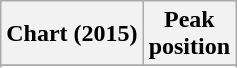<table class="wikitable sortable">
<tr>
<th>Chart (2015)</th>
<th>Peak<br>position</th>
</tr>
<tr>
</tr>
<tr>
</tr>
<tr>
</tr>
<tr>
</tr>
<tr>
</tr>
</table>
